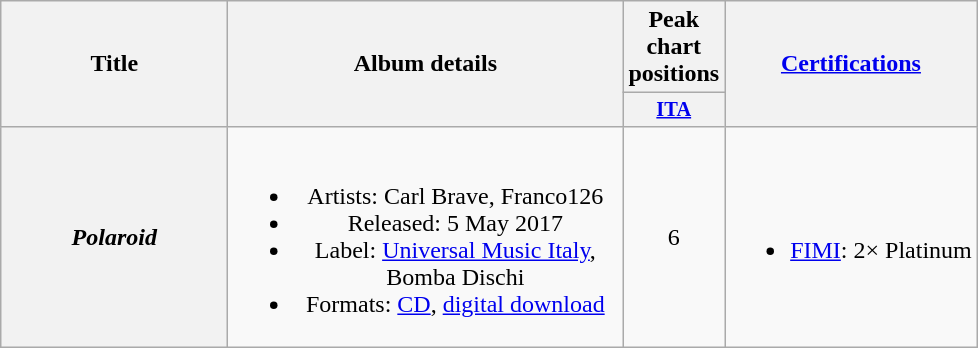<table class="wikitable plainrowheaders" style="text-align:center;">
<tr>
<th rowspan="2" scope="col" style="width:9em;">Title</th>
<th rowspan="2" scope="col" style="width:16em;">Album details</th>
<th scope="col">Peak chart positions</th>
<th rowspan="2" scope="col"><a href='#'>Certifications</a></th>
</tr>
<tr>
<th scope="col" style="width:3em;font-size:85%;"><a href='#'>ITA</a><br></th>
</tr>
<tr>
<th scope="row"><em>Polaroid</em></th>
<td><br><ul><li>Artists: Carl Brave, Franco126</li><li>Released: 5 May 2017</li><li>Label: <a href='#'>Universal Music Italy</a>, Bomba Dischi</li><li>Formats: <a href='#'>CD</a>, <a href='#'>digital download</a></li></ul></td>
<td>6</td>
<td><br><ul><li><a href='#'>FIMI</a>: 2× Platinum</li></ul></td>
</tr>
</table>
